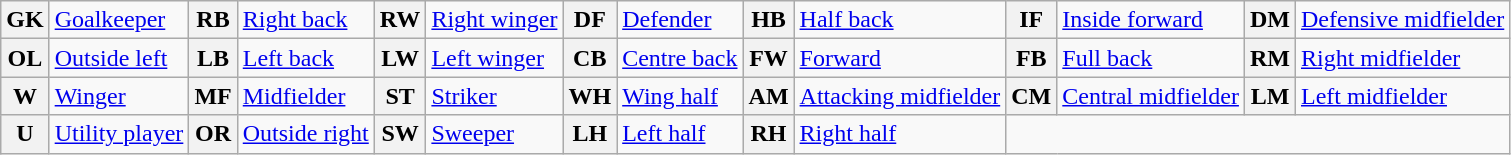<table class="wikitable">
<tr>
<th>GK</th>
<td><a href='#'>Goalkeeper</a></td>
<th>RB</th>
<td><a href='#'>Right back</a></td>
<th>RW</th>
<td><a href='#'>Right winger</a></td>
<th>DF</th>
<td><a href='#'>Defender</a></td>
<th>HB</th>
<td><a href='#'>Half back</a></td>
<th>IF</th>
<td><a href='#'>Inside forward</a></td>
<th>DM</th>
<td><a href='#'>Defensive midfielder</a></td>
</tr>
<tr>
<th>OL</th>
<td><a href='#'>Outside left</a></td>
<th>LB</th>
<td><a href='#'>Left back</a></td>
<th>LW</th>
<td><a href='#'>Left winger</a></td>
<th>CB</th>
<td><a href='#'>Centre back</a></td>
<th>FW</th>
<td><a href='#'>Forward</a></td>
<th>FB</th>
<td><a href='#'>Full back</a></td>
<th>RM</th>
<td><a href='#'>Right midfielder</a></td>
</tr>
<tr>
<th>W</th>
<td><a href='#'>Winger</a></td>
<th>MF</th>
<td><a href='#'>Midfielder</a></td>
<th>ST</th>
<td><a href='#'>Striker</a></td>
<th>WH</th>
<td><a href='#'>Wing half</a></td>
<th>AM</th>
<td><a href='#'>Attacking midfielder</a></td>
<th>CM</th>
<td><a href='#'>Central midfielder</a></td>
<th>LM</th>
<td><a href='#'>Left midfielder</a></td>
</tr>
<tr>
<th>U</th>
<td><a href='#'>Utility player</a></td>
<th>OR</th>
<td><a href='#'>Outside right</a></td>
<th>SW</th>
<td><a href='#'>Sweeper</a></td>
<th>LH</th>
<td><a href='#'>Left half</a></td>
<th>RH</th>
<td><a href='#'>Right half</a></td>
</tr>
</table>
